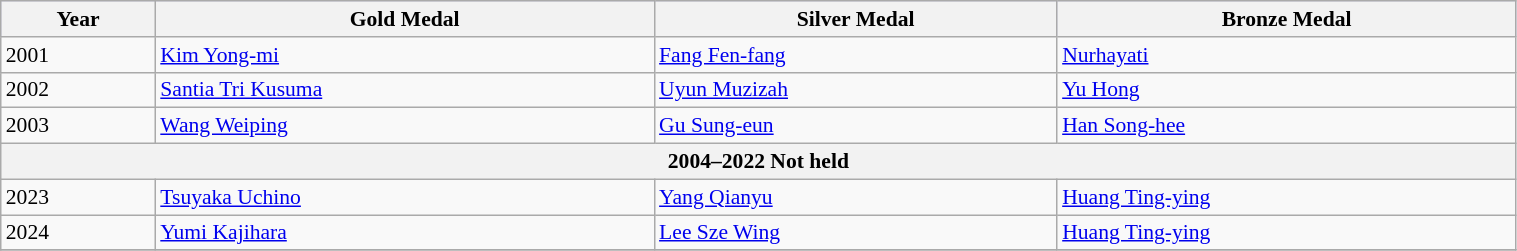<table class=wikitable style="font-size:90%" width="80%">
<tr style="background:#ccccff;">
<th>Year</th>
<th> <strong>Gold Medal</strong></th>
<th> <strong>Silver Medal</strong></th>
<th> <strong>Bronze Medal</strong></th>
</tr>
<tr>
<td>2001</td>
<td> <a href='#'>Kim Yong-mi</a></td>
<td> <a href='#'>Fang Fen-fang</a></td>
<td> <a href='#'>Nurhayati</a></td>
</tr>
<tr>
<td>2002</td>
<td> <a href='#'>Santia Tri Kusuma</a></td>
<td> <a href='#'>Uyun Muzizah</a></td>
<td> <a href='#'>Yu Hong</a></td>
</tr>
<tr>
<td>2003</td>
<td> <a href='#'>Wang Weiping</a></td>
<td> <a href='#'>Gu Sung-eun</a></td>
<td> <a href='#'>Han Song-hee</a></td>
</tr>
<tr>
<th colspan="4">2004–2022 Not held</th>
</tr>
<tr>
<td>2023</td>
<td> <a href='#'>Tsuyaka Uchino</a></td>
<td> <a href='#'>Yang Qianyu</a></td>
<td> <a href='#'>Huang Ting-ying</a></td>
</tr>
<tr>
<td>2024</td>
<td> <a href='#'>Yumi Kajihara</a></td>
<td> <a href='#'>Lee Sze Wing</a></td>
<td> <a href='#'>Huang Ting-ying</a></td>
</tr>
<tr>
</tr>
</table>
